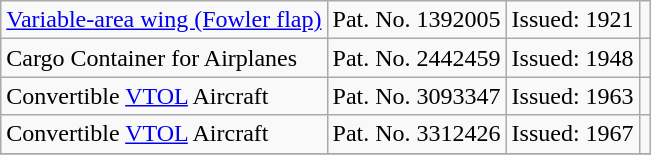<table class="wikitable">
<tr>
<td><a href='#'>Variable-area wing (Fowler flap)</a></td>
<td>Pat. No. 1392005</td>
<td>Issued: 1921</td>
<td></td>
</tr>
<tr>
<td>Cargo Container for Airplanes</td>
<td>Pat. No. 2442459</td>
<td>Issued: 1948</td>
<td></td>
</tr>
<tr>
<td>Convertible <a href='#'>VTOL</a> Aircraft</td>
<td>Pat. No. 3093347</td>
<td>Issued: 1963</td>
<td></td>
</tr>
<tr>
<td>Convertible <a href='#'>VTOL</a> Aircraft</td>
<td>Pat. No. 3312426</td>
<td>Issued: 1967</td>
<td></td>
</tr>
<tr>
</tr>
</table>
